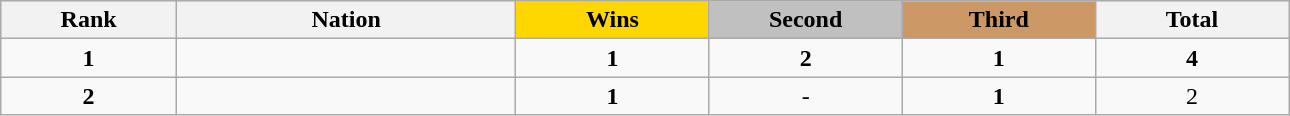<table class="wikitable collapsible autocollapse plainrowheaders" width=68% style="text-align:center;">
<tr style="background-color:#EDEDED;">
<th width=100px class="hintergrundfarbe5">Rank</th>
<th width=200px class="hintergrundfarbe6">Nation</th>
<th style="background:    gold; width:15%">Wins</th>
<th style="background:  silver; width:15%">Second</th>
<th style="background: #CC9966; width:15%">Third</th>
<th class="hintergrundfarbe6" style="width:15%">Total</th>
</tr>
<tr>
<td><strong>1</strong></td>
<td style="text-align:left"></td>
<td><strong>1</strong></td>
<td><strong>2</strong></td>
<td><strong>1</strong></td>
<td><strong>4</strong></td>
</tr>
<tr>
<td><strong>2</strong></td>
<td style="text-align:left"></td>
<td><strong>1</strong></td>
<td>-</td>
<td><strong>1</strong></td>
<td>2</td>
</tr>
</table>
